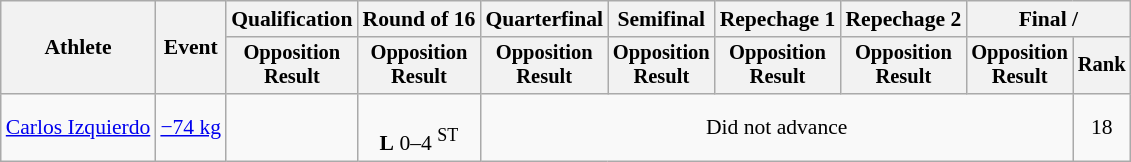<table class="wikitable" style="font-size:90%">
<tr>
<th rowspan=2>Athlete</th>
<th rowspan=2>Event</th>
<th>Qualification</th>
<th>Round of 16</th>
<th>Quarterfinal</th>
<th>Semifinal</th>
<th>Repechage 1</th>
<th>Repechage 2</th>
<th colspan=2>Final / </th>
</tr>
<tr style="font-size: 95%">
<th>Opposition<br>Result</th>
<th>Opposition<br>Result</th>
<th>Opposition<br>Result</th>
<th>Opposition<br>Result</th>
<th>Opposition<br>Result</th>
<th>Opposition<br>Result</th>
<th>Opposition<br>Result</th>
<th>Rank</th>
</tr>
<tr align=center>
<td align=left><a href='#'>Carlos Izquierdo</a></td>
<td align=left><a href='#'>−74 kg</a></td>
<td></td>
<td><br><strong>L</strong> 0–4 <sup>ST</sup></td>
<td colspan=5>Did not advance</td>
<td>18</td>
</tr>
</table>
